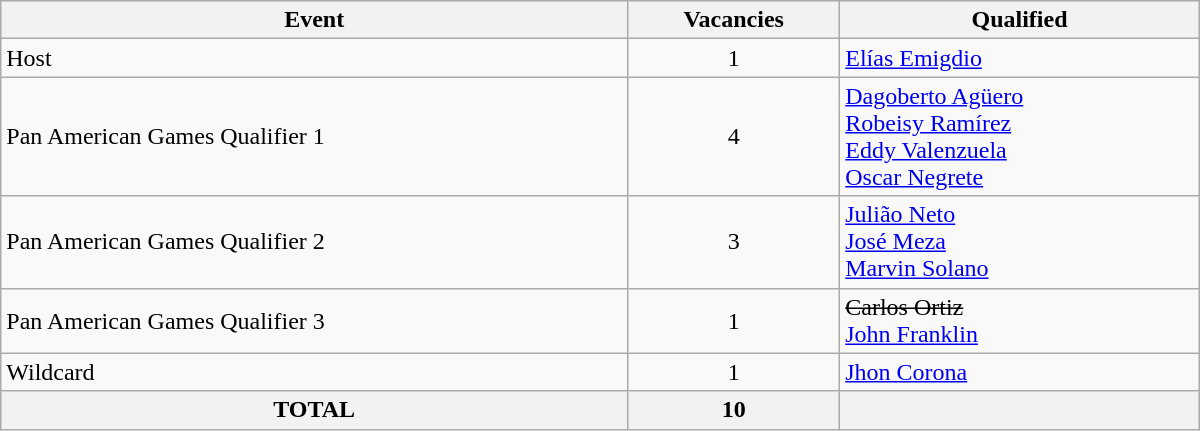<table class = "wikitable" width=800>
<tr>
<th>Event</th>
<th>Vacancies</th>
<th>Qualified</th>
</tr>
<tr>
<td>Host</td>
<td align="center">1</td>
<td> <a href='#'>Elías Emigdio</a></td>
</tr>
<tr>
<td>Pan American Games Qualifier 1</td>
<td align="center">4</td>
<td> <a href='#'>Dagoberto Agüero</a><br>  <a href='#'>Robeisy Ramírez</a> <br> <a href='#'>Eddy Valenzuela</a> <br>  <a href='#'>Oscar Negrete</a></td>
</tr>
<tr>
<td>Pan American Games Qualifier 2</td>
<td align="center">3</td>
<td> <a href='#'>Julião Neto</a> <br>  <a href='#'>José Meza</a><br>  <a href='#'>Marvin Solano</a></td>
</tr>
<tr>
<td>Pan American Games Qualifier 3</td>
<td align="center">1</td>
<td> <s>Carlos Ortiz</s> <br> <a href='#'>John Franklin</a></td>
</tr>
<tr>
<td>Wildcard</td>
<td align="center">1</td>
<td> <a href='#'>Jhon Corona</a></td>
</tr>
<tr>
<th colspan="1">TOTAL</th>
<th>10</th>
<th></th>
</tr>
</table>
